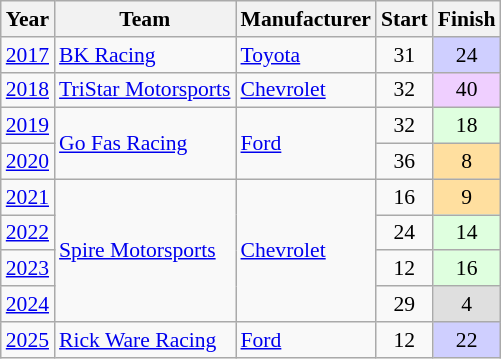<table class="wikitable" style="font-size: 90%;">
<tr>
<th>Year</th>
<th>Team</th>
<th>Manufacturer</th>
<th>Start</th>
<th>Finish</th>
</tr>
<tr>
<td><a href='#'>2017</a></td>
<td><a href='#'>BK Racing</a></td>
<td><a href='#'>Toyota</a></td>
<td align=center>31</td>
<td align=center style="background:#CFCFFF;">24</td>
</tr>
<tr>
<td><a href='#'>2018</a></td>
<td><a href='#'>TriStar Motorsports</a></td>
<td><a href='#'>Chevrolet</a></td>
<td align=center>32</td>
<td align=center style="background:#EFCFFF;">40</td>
</tr>
<tr>
<td><a href='#'>2019</a></td>
<td rowspan=2><a href='#'>Go Fas Racing</a></td>
<td rowspan=2><a href='#'>Ford</a></td>
<td align=center>32</td>
<td align=center style="background:#DFFFDF;">18</td>
</tr>
<tr>
<td><a href='#'>2020</a></td>
<td align=center>36</td>
<td align=center style="background:#FFDF9F;">8</td>
</tr>
<tr>
<td><a href='#'>2021</a></td>
<td rowspan=4><a href='#'>Spire Motorsports</a></td>
<td rowspan=4><a href='#'>Chevrolet</a></td>
<td align=center>16</td>
<td align=center style="background:#FFDF9F;">9</td>
</tr>
<tr>
<td><a href='#'>2022</a></td>
<td align=center>24</td>
<td align=center style="background:#DFFFDF;">14</td>
</tr>
<tr>
<td><a href='#'>2023</a></td>
<td align=center>12</td>
<td align=center style="background:#DFFFDF;">16</td>
</tr>
<tr>
<td><a href='#'>2024</a></td>
<td align=center>29</td>
<td align=center style="background:#DFDFDF;">4</td>
</tr>
<tr>
<td><a href='#'>2025</a></td>
<td><a href='#'>Rick Ware Racing</a></td>
<td><a href='#'>Ford</a></td>
<td align=center>12</td>
<td align=center style="background:#CFCFFF;">22</td>
</tr>
</table>
